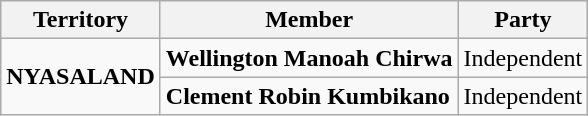<table class="wikitable">
<tr>
<th align="left">Territory</th>
<th align="left">Member</th>
<th align="left">Party</th>
</tr>
<tr>
<td rowspan=2><strong>NYASALAND</strong></td>
<td align="left"><strong>Wellington Manoah Chirwa</strong></td>
<td align="left">Independent</td>
</tr>
<tr>
<td align="left"><strong>Clement Robin Kumbikano</strong></td>
<td align="left">Independent</td>
</tr>
</table>
